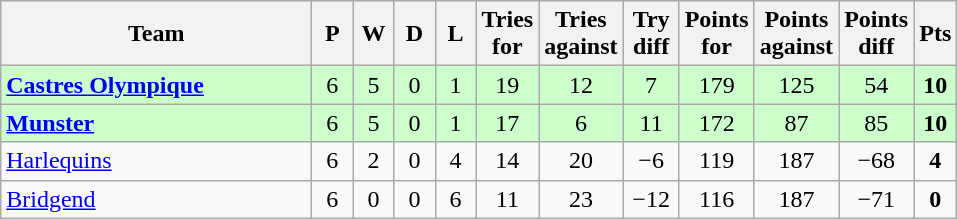<table class="wikitable" style="text-align: center">
<tr>
<th width="200">Team</th>
<th width="20">P</th>
<th width="20">W</th>
<th width="20">D</th>
<th width="20">L</th>
<th width="20">Tries for</th>
<th width="20">Tries against</th>
<th width="30">Try diff</th>
<th width="20">Points for</th>
<th width="20">Points against</th>
<th width="25">Points diff</th>
<th width="20">Pts</th>
</tr>
<tr bgcolor="#ccffcc">
<td align=left> <strong><a href='#'>Castres Olympique</a></strong></td>
<td>6</td>
<td>5</td>
<td>0</td>
<td>1</td>
<td>19</td>
<td>12</td>
<td>7</td>
<td>179</td>
<td>125</td>
<td>54</td>
<td><strong>10</strong></td>
</tr>
<tr bgcolor="#ccffcc">
<td align=left> <strong><a href='#'>Munster</a></strong></td>
<td>6</td>
<td>5</td>
<td>0</td>
<td>1</td>
<td>17</td>
<td>6</td>
<td>11</td>
<td>172</td>
<td>87</td>
<td>85</td>
<td><strong>10</strong></td>
</tr>
<tr>
<td align=left> <a href='#'>Harlequins</a></td>
<td>6</td>
<td>2</td>
<td>0</td>
<td>4</td>
<td>14</td>
<td>20</td>
<td>−6</td>
<td>119</td>
<td>187</td>
<td>−68</td>
<td><strong>4</strong></td>
</tr>
<tr>
<td align=left> <a href='#'>Bridgend</a></td>
<td>6</td>
<td>0</td>
<td>0</td>
<td>6</td>
<td>11</td>
<td>23</td>
<td>−12</td>
<td>116</td>
<td>187</td>
<td>−71</td>
<td><strong>0</strong></td>
</tr>
</table>
